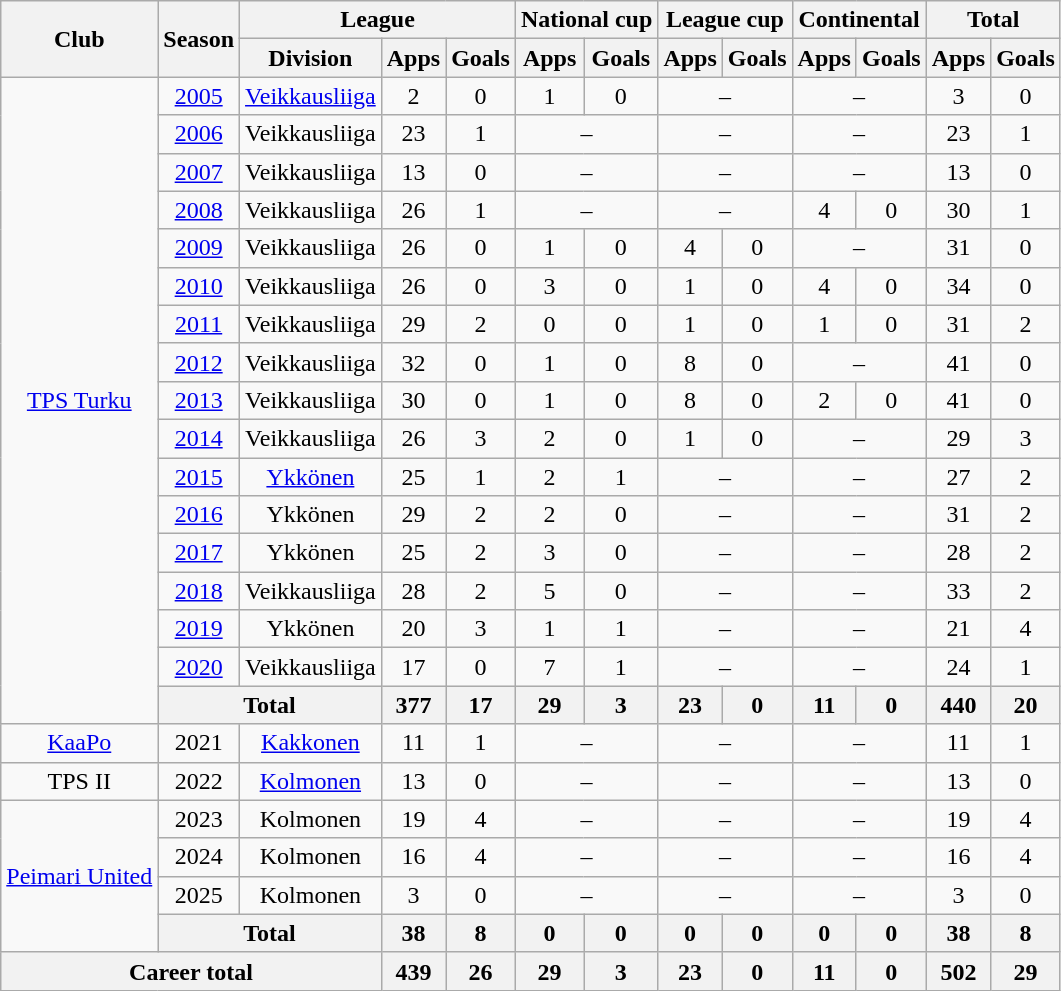<table class="wikitable" style="text-align:center">
<tr>
<th rowspan="2">Club</th>
<th rowspan="2">Season</th>
<th colspan="3">League</th>
<th colspan="2">National cup</th>
<th colspan="2">League cup</th>
<th colspan="2">Continental</th>
<th colspan="2">Total</th>
</tr>
<tr>
<th>Division</th>
<th>Apps</th>
<th>Goals</th>
<th>Apps</th>
<th>Goals</th>
<th>Apps</th>
<th>Goals</th>
<th>Apps</th>
<th>Goals</th>
<th>Apps</th>
<th>Goals</th>
</tr>
<tr>
<td rowspan=17><a href='#'>TPS Turku</a></td>
<td><a href='#'>2005</a></td>
<td><a href='#'>Veikkausliiga</a></td>
<td>2</td>
<td>0</td>
<td>1</td>
<td>0</td>
<td colspan=2>–</td>
<td colspan=2>–</td>
<td>3</td>
<td>0</td>
</tr>
<tr>
<td><a href='#'>2006</a></td>
<td>Veikkausliiga</td>
<td>23</td>
<td>1</td>
<td colspan=2>–</td>
<td colspan=2>–</td>
<td colspan=2>–</td>
<td>23</td>
<td>1</td>
</tr>
<tr>
<td><a href='#'>2007</a></td>
<td>Veikkausliiga</td>
<td>13</td>
<td>0</td>
<td colspan=2>–</td>
<td colspan=2>–</td>
<td colspan=2>–</td>
<td>13</td>
<td>0</td>
</tr>
<tr>
<td><a href='#'>2008</a></td>
<td>Veikkausliiga</td>
<td>26</td>
<td>1</td>
<td colspan=2>–</td>
<td colspan=2>–</td>
<td>4</td>
<td>0</td>
<td>30</td>
<td>1</td>
</tr>
<tr>
<td><a href='#'>2009</a></td>
<td>Veikkausliiga</td>
<td>26</td>
<td>0</td>
<td>1</td>
<td>0</td>
<td>4</td>
<td>0</td>
<td colspan=2>–</td>
<td>31</td>
<td>0</td>
</tr>
<tr>
<td><a href='#'>2010</a></td>
<td>Veikkausliiga</td>
<td>26</td>
<td>0</td>
<td>3</td>
<td>0</td>
<td>1</td>
<td>0</td>
<td>4</td>
<td>0</td>
<td>34</td>
<td>0</td>
</tr>
<tr>
<td><a href='#'>2011</a></td>
<td>Veikkausliiga</td>
<td>29</td>
<td>2</td>
<td>0</td>
<td>0</td>
<td>1</td>
<td>0</td>
<td>1</td>
<td>0</td>
<td>31</td>
<td>2</td>
</tr>
<tr>
<td><a href='#'>2012</a></td>
<td>Veikkausliiga</td>
<td>32</td>
<td>0</td>
<td>1</td>
<td>0</td>
<td>8</td>
<td>0</td>
<td colspan=2>–</td>
<td>41</td>
<td>0</td>
</tr>
<tr>
<td><a href='#'>2013</a></td>
<td>Veikkausliiga</td>
<td>30</td>
<td>0</td>
<td>1</td>
<td>0</td>
<td>8</td>
<td>0</td>
<td>2</td>
<td>0</td>
<td>41</td>
<td>0</td>
</tr>
<tr>
<td><a href='#'>2014</a></td>
<td>Veikkausliiga</td>
<td>26</td>
<td>3</td>
<td>2</td>
<td>0</td>
<td>1</td>
<td>0</td>
<td colspan=2>–</td>
<td>29</td>
<td>3</td>
</tr>
<tr>
<td><a href='#'>2015</a></td>
<td><a href='#'>Ykkönen</a></td>
<td>25</td>
<td>1</td>
<td>2</td>
<td>1</td>
<td colspan=2>–</td>
<td colspan=2>–</td>
<td>27</td>
<td>2</td>
</tr>
<tr>
<td><a href='#'>2016</a></td>
<td>Ykkönen</td>
<td>29</td>
<td>2</td>
<td>2</td>
<td>0</td>
<td colspan=2>–</td>
<td colspan=2>–</td>
<td>31</td>
<td>2</td>
</tr>
<tr>
<td><a href='#'>2017</a></td>
<td>Ykkönen</td>
<td>25</td>
<td>2</td>
<td>3</td>
<td>0</td>
<td colspan=2>–</td>
<td colspan=2>–</td>
<td>28</td>
<td>2</td>
</tr>
<tr>
<td><a href='#'>2018</a></td>
<td>Veikkausliiga</td>
<td>28</td>
<td>2</td>
<td>5</td>
<td>0</td>
<td colspan=2>–</td>
<td colspan=2>–</td>
<td>33</td>
<td>2</td>
</tr>
<tr>
<td><a href='#'>2019</a></td>
<td>Ykkönen</td>
<td>20</td>
<td>3</td>
<td>1</td>
<td>1</td>
<td colspan=2>–</td>
<td colspan=2>–</td>
<td>21</td>
<td>4</td>
</tr>
<tr>
<td><a href='#'>2020</a></td>
<td>Veikkausliiga</td>
<td>17</td>
<td>0</td>
<td>7</td>
<td>1</td>
<td colspan=2>–</td>
<td colspan=2>–</td>
<td>24</td>
<td>1</td>
</tr>
<tr>
<th colspan=2>Total</th>
<th>377</th>
<th>17</th>
<th>29</th>
<th>3</th>
<th>23</th>
<th>0</th>
<th>11</th>
<th>0</th>
<th>440</th>
<th>20</th>
</tr>
<tr>
<td><a href='#'>KaaPo</a></td>
<td>2021</td>
<td><a href='#'>Kakkonen</a></td>
<td>11</td>
<td>1</td>
<td colspan=2>–</td>
<td colspan=2>–</td>
<td colspan=2>–</td>
<td>11</td>
<td>1</td>
</tr>
<tr>
<td>TPS II</td>
<td>2022</td>
<td><a href='#'>Kolmonen</a></td>
<td>13</td>
<td>0</td>
<td colspan=2>–</td>
<td colspan=2>–</td>
<td colspan=2>–</td>
<td>13</td>
<td>0</td>
</tr>
<tr>
<td rowspan=4><a href='#'>Peimari United</a></td>
<td>2023</td>
<td>Kolmonen</td>
<td>19</td>
<td>4</td>
<td colspan=2>–</td>
<td colspan=2>–</td>
<td colspan=2>–</td>
<td>19</td>
<td>4</td>
</tr>
<tr>
<td>2024</td>
<td>Kolmonen</td>
<td>16</td>
<td>4</td>
<td colspan=2>–</td>
<td colspan=2>–</td>
<td colspan=2>–</td>
<td>16</td>
<td>4</td>
</tr>
<tr>
<td>2025</td>
<td>Kolmonen</td>
<td>3</td>
<td>0</td>
<td colspan=2>–</td>
<td colspan=2>–</td>
<td colspan=2>–</td>
<td>3</td>
<td>0</td>
</tr>
<tr>
<th colspan=2>Total</th>
<th>38</th>
<th>8</th>
<th>0</th>
<th>0</th>
<th>0</th>
<th>0</th>
<th>0</th>
<th>0</th>
<th>38</th>
<th>8</th>
</tr>
<tr>
<th colspan="3">Career total</th>
<th>439</th>
<th>26</th>
<th>29</th>
<th>3</th>
<th>23</th>
<th>0</th>
<th>11</th>
<th>0</th>
<th>502</th>
<th>29</th>
</tr>
</table>
